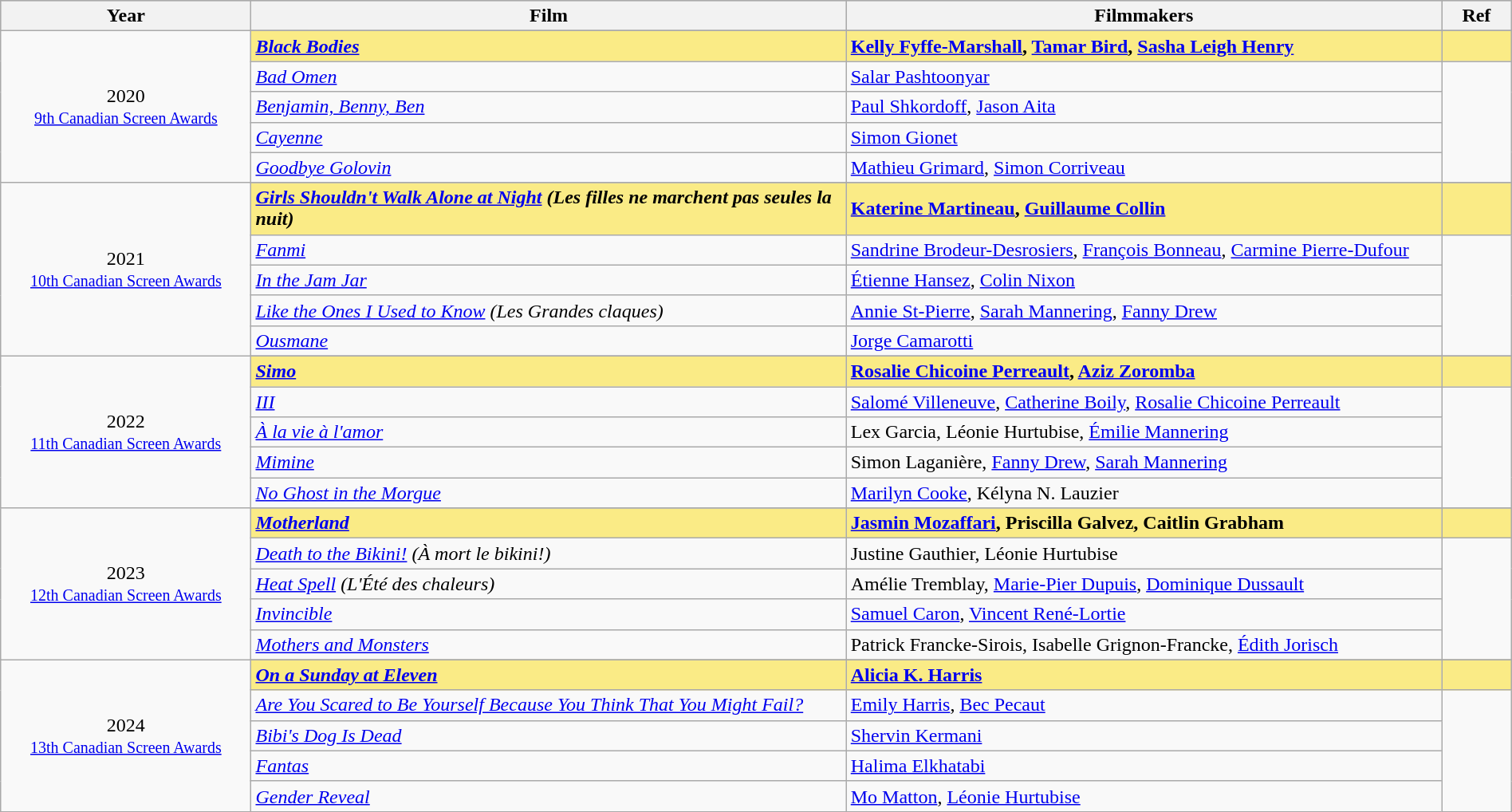<table class="wikitable" style="width:100%;">
<tr style="background:#bebebe;">
<th style="width:8%;">Year</th>
<th style="width:19%;">Film</th>
<th style="width:19%;">Filmmakers</th>
<th style="width:2%;">Ref</th>
</tr>
<tr>
<td rowspan="6" align="center">2020 <br> <small><a href='#'>9th Canadian Screen Awards</a></small></td>
</tr>
<tr style="background:#FAEB86;">
<td><strong><em><a href='#'>Black Bodies</a></em></strong></td>
<td><strong><a href='#'>Kelly Fyffe-Marshall</a>, <a href='#'>Tamar Bird</a>, <a href='#'>Sasha Leigh Henry</a></strong></td>
<td></td>
</tr>
<tr>
<td><em><a href='#'>Bad Omen</a></em></td>
<td><a href='#'>Salar Pashtoonyar</a></td>
<td rowspan=4></td>
</tr>
<tr>
<td><em><a href='#'>Benjamin, Benny, Ben</a></em></td>
<td><a href='#'>Paul Shkordoff</a>, <a href='#'>Jason Aita</a></td>
</tr>
<tr>
<td><em><a href='#'>Cayenne</a></em></td>
<td><a href='#'>Simon Gionet</a></td>
</tr>
<tr>
<td><em><a href='#'>Goodbye Golovin</a></em></td>
<td><a href='#'>Mathieu Grimard</a>, <a href='#'>Simon Corriveau</a></td>
</tr>
<tr>
<td rowspan="6" align="center">2021 <br> <small><a href='#'>10th Canadian Screen Awards</a></small></td>
</tr>
<tr style="background:#FAEB86;">
<td><strong><em><a href='#'>Girls Shouldn't Walk Alone at Night</a> (Les filles ne marchent pas seules la nuit)</em></strong></td>
<td><strong><a href='#'>Katerine Martineau</a>, <a href='#'>Guillaume Collin</a></strong></td>
<td></td>
</tr>
<tr>
<td><em><a href='#'>Fanmi</a></em></td>
<td><a href='#'>Sandrine Brodeur-Desrosiers</a>, <a href='#'>François Bonneau</a>, <a href='#'>Carmine Pierre-Dufour</a></td>
<td rowspan=4></td>
</tr>
<tr>
<td><em><a href='#'>In the Jam Jar</a></em></td>
<td><a href='#'>Étienne Hansez</a>, <a href='#'>Colin Nixon</a></td>
</tr>
<tr>
<td><em><a href='#'>Like the Ones I Used to Know</a> (Les Grandes claques)</em></td>
<td><a href='#'>Annie St-Pierre</a>, <a href='#'>Sarah Mannering</a>, <a href='#'>Fanny Drew</a></td>
</tr>
<tr>
<td><em><a href='#'>Ousmane</a></em></td>
<td><a href='#'>Jorge Camarotti</a></td>
</tr>
<tr>
<td rowspan="6" align="center">2022 <br> <small><a href='#'>11th Canadian Screen Awards</a></small></td>
</tr>
<tr style="background:#FAEB86;">
<td><strong><em><a href='#'>Simo</a></em></strong></td>
<td><strong><a href='#'>Rosalie Chicoine Perreault</a>, <a href='#'>Aziz Zoromba</a></strong></td>
<td></td>
</tr>
<tr>
<td><em><a href='#'>III</a></em></td>
<td><a href='#'>Salomé Villeneuve</a>, <a href='#'>Catherine Boily</a>, <a href='#'>Rosalie Chicoine Perreault</a></td>
<td rowspan=4></td>
</tr>
<tr>
<td><em><a href='#'>À la vie à l'amor</a></em></td>
<td>Lex Garcia, Léonie Hurtubise, <a href='#'>Émilie Mannering</a></td>
</tr>
<tr>
<td><em><a href='#'>Mimine</a></em></td>
<td>Simon Laganière, <a href='#'>Fanny Drew</a>, <a href='#'>Sarah Mannering</a></td>
</tr>
<tr>
<td><em><a href='#'>No Ghost in the Morgue</a></em></td>
<td><a href='#'>Marilyn Cooke</a>, Kélyna N. Lauzier</td>
</tr>
<tr>
<td rowspan="6" align="center">2023 <br> <small><a href='#'>12th Canadian Screen Awards</a></small></td>
</tr>
<tr style="background:#FAEB86;">
<td><strong><em><a href='#'>Motherland</a></em></strong></td>
<td><strong><a href='#'>Jasmin Mozaffari</a>, Priscilla Galvez, Caitlin Grabham</strong></td>
<td></td>
</tr>
<tr>
<td><em><a href='#'>Death to the Bikini!</a> (À mort le bikini!)</em></td>
<td>Justine Gauthier, Léonie Hurtubise</td>
<td rowspan=4></td>
</tr>
<tr>
<td><em><a href='#'>Heat Spell</a> (L'Été des chaleurs)</em></td>
<td>Amélie Tremblay, <a href='#'>Marie-Pier Dupuis</a>, <a href='#'>Dominique Dussault</a></td>
</tr>
<tr>
<td><em><a href='#'>Invincible</a></em></td>
<td><a href='#'>Samuel Caron</a>, <a href='#'>Vincent René-Lortie</a></td>
</tr>
<tr>
<td><em><a href='#'>Mothers and Monsters</a></em></td>
<td>Patrick Francke-Sirois, Isabelle Grignon-Francke, <a href='#'>Édith Jorisch</a></td>
</tr>
<tr>
<td rowspan="6" align="center">2024 <br> <small><a href='#'>13th Canadian Screen Awards</a></small></td>
</tr>
<tr style="background:#FAEB86;">
<td><strong><em><a href='#'>On a Sunday at Eleven</a></em></strong></td>
<td><strong><a href='#'>Alicia K. Harris</a></strong></td>
<td></td>
</tr>
<tr>
<td><em><a href='#'>Are You Scared to Be Yourself Because You Think That You Might Fail?</a></em></td>
<td><a href='#'>Emily Harris</a>, <a href='#'>Bec Pecaut</a></td>
<td rowspan=4></td>
</tr>
<tr>
<td><em><a href='#'>Bibi's Dog Is Dead</a></em></td>
<td><a href='#'>Shervin Kermani</a></td>
</tr>
<tr>
<td><em><a href='#'>Fantas</a></em></td>
<td><a href='#'>Halima Elkhatabi</a></td>
</tr>
<tr>
<td><em><a href='#'>Gender Reveal</a></em></td>
<td><a href='#'>Mo Matton</a>, <a href='#'>Léonie Hurtubise</a></td>
</tr>
</table>
